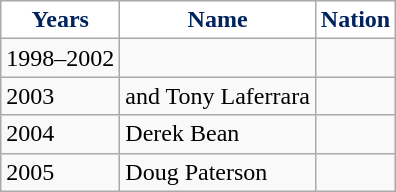<table class="wikitable sortable">
<tr>
<th style="background:white; color:#00235d;" scope="col">Years</th>
<th style="background:white; color:#00235d;" scope="col">Name</th>
<th style="background:white; color:#00235d;" scope="col">Nation</th>
</tr>
<tr>
<td>1998–2002</td>
<td></td>
<td></td>
</tr>
<tr>
<td>2003</td>
<td>  and Tony Laferrara</td>
<td> </td>
</tr>
<tr>
<td>2004</td>
<td>Derek Bean</td>
<td></td>
</tr>
<tr>
<td>2005</td>
<td>Doug Paterson</td>
<td></td>
</tr>
</table>
